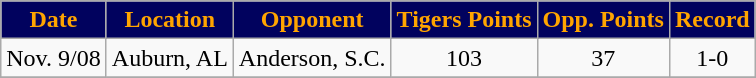<table class="wikitable" style="text-align:center">
<tr>
<th style="background:#01025E;color:orange;">Date</th>
<th style="background:#01025E;color:orange;">Location</th>
<th style="background:#01025E;color:orange;">Opponent</th>
<th style="background:#01025E;color:orange;">Tigers Points</th>
<th style="background:#01025E;color:orange;">Opp. Points</th>
<th style="background:#01025E;color:orange;">Record</th>
</tr>
<tr>
<td>Nov. 9/08</td>
<td>Auburn, AL</td>
<td>Anderson, S.C.</td>
<td>103</td>
<td>37</td>
<td>1-0</td>
</tr>
<tr>
</tr>
</table>
